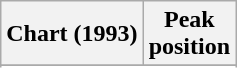<table class="wikitable sortable plainrowheaders">
<tr>
<th scope="col">Chart (1993)</th>
<th scope="col">Peak<br>position</th>
</tr>
<tr>
</tr>
<tr>
</tr>
<tr>
</tr>
</table>
